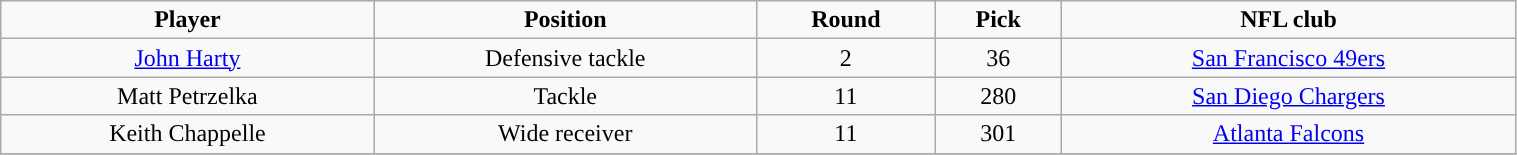<table class="wikitable" width="80%">
<tr align="center">
<td><strong>Player</strong></td>
<td><strong>Position</strong></td>
<td><strong>Round</strong></td>
<td><strong>Pick</strong></td>
<td><strong>NFL club</strong></td>
</tr>
<tr align="center" bgcolor="">
<td><a href='#'>John Harty</a></td>
<td>Defensive tackle</td>
<td>2</td>
<td>36</td>
<td><a href='#'>San Francisco 49ers</a></td>
</tr>
<tr align="center" bgcolor="">
<td>Matt Petrzelka</td>
<td>Tackle</td>
<td>11</td>
<td>280</td>
<td><a href='#'>San Diego Chargers</a></td>
</tr>
<tr align="center" bgcolor="">
<td>Keith Chappelle</td>
<td>Wide receiver</td>
<td>11</td>
<td>301</td>
<td><a href='#'>Atlanta Falcons</a></td>
</tr>
<tr align="center" bgcolor="">
</tr>
</table>
